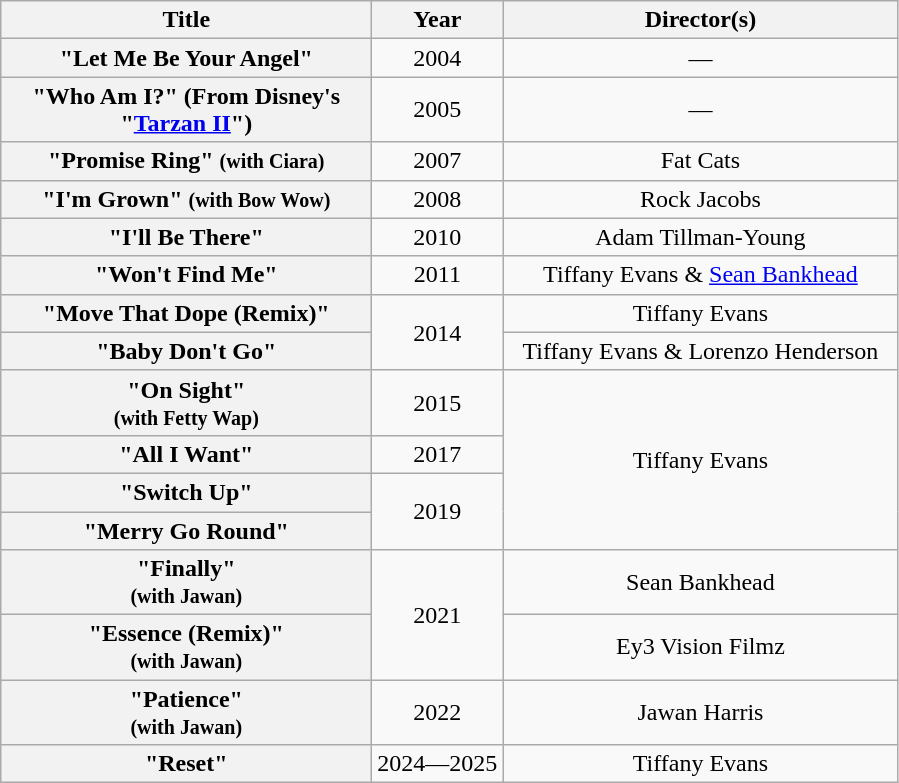<table class="wikitable plainrowheaders" style="text-align:center;">
<tr>
<th scope="col" style="width:15em;">Title</th>
<th scope="col">Year</th>
<th scope="col" style="width:16em;">Director(s)</th>
</tr>
<tr>
<th scope="row">"Let Me Be Your Angel"</th>
<td>2004</td>
<td>—</td>
</tr>
<tr>
<th scope="row">"Who Am I?" (From Disney's "<a href='#'>Tarzan II</a>")</th>
<td>2005</td>
<td>—</td>
</tr>
<tr>
<th scope="row">"Promise Ring" <small>(with Ciara)</small></th>
<td>2007</td>
<td>Fat Cats</td>
</tr>
<tr>
<th scope="row">"I'm Grown" <small>(with Bow Wow)</small></th>
<td>2008</td>
<td>Rock Jacobs</td>
</tr>
<tr>
<th scope="row">"I'll Be There"</th>
<td>2010</td>
<td>Adam Tillman-Young</td>
</tr>
<tr>
<th scope="row">"Won't Find Me"</th>
<td>2011</td>
<td>Tiffany Evans & <a href='#'>Sean Bankhead</a></td>
</tr>
<tr>
<th scope="row">"Move That Dope (Remix)"</th>
<td rowspan="2">2014</td>
<td>Tiffany Evans</td>
</tr>
<tr>
<th scope="row">"Baby Don't Go"</th>
<td>Tiffany Evans & Lorenzo Henderson</td>
</tr>
<tr>
<th scope="row">"On Sight"<br><small>(with Fetty Wap)</small></th>
<td>2015</td>
<td rowspan="4">Tiffany Evans</td>
</tr>
<tr>
<th scope="row">"All I Want"</th>
<td>2017</td>
</tr>
<tr>
<th scope="row">"Switch Up"</th>
<td rowspan="2">2019</td>
</tr>
<tr>
<th scope="row">"Merry Go Round"</th>
</tr>
<tr>
<th scope="row">"Finally"<br><small>(with Jawan)</small></th>
<td rowspan="2">2021</td>
<td>Sean Bankhead</td>
</tr>
<tr>
<th scope="row">"Essence (Remix)"<br><small>(with Jawan)</small></th>
<td>Ey3 Vision Filmz</td>
</tr>
<tr>
<th scope="row">"Patience"<br><small>(with Jawan)</small></th>
<td>2022</td>
<td>Jawan Harris</td>
</tr>
<tr>
<th scope="row">"Reset"</th>
<td>2024—2025</td>
<td>Tiffany Evans</td>
</tr>
</table>
